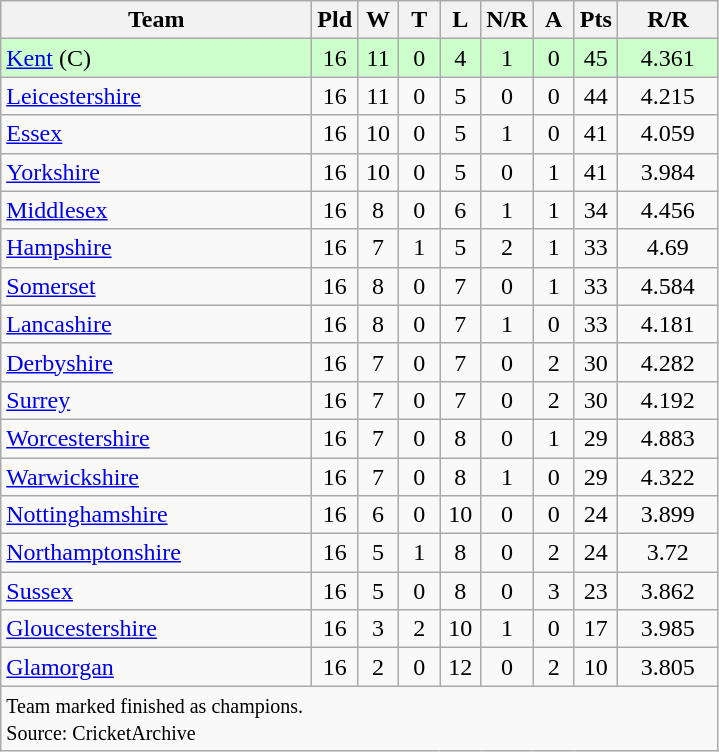<table class="wikitable" style="text-align: center;">
<tr>
<th width=200>Team</th>
<th width=20>Pld</th>
<th width=20>W</th>
<th width=20>T</th>
<th width=20>L</th>
<th width=20>N/R</th>
<th width=20>A</th>
<th width=20>Pts</th>
<th width=60>R/R</th>
</tr>
<tr bgcolor="#ccffcc">
<td align=left><a href='#'>Kent</a> (C)</td>
<td>16</td>
<td>11</td>
<td>0</td>
<td>4</td>
<td>1</td>
<td>0</td>
<td>45</td>
<td>4.361</td>
</tr>
<tr>
<td align=left><a href='#'>Leicestershire</a></td>
<td>16</td>
<td>11</td>
<td>0</td>
<td>5</td>
<td>0</td>
<td>0</td>
<td>44</td>
<td>4.215</td>
</tr>
<tr>
<td align=left><a href='#'>Essex</a></td>
<td>16</td>
<td>10</td>
<td>0</td>
<td>5</td>
<td>1</td>
<td>0</td>
<td>41</td>
<td>4.059</td>
</tr>
<tr>
<td align=left><a href='#'>Yorkshire</a></td>
<td>16</td>
<td>10</td>
<td>0</td>
<td>5</td>
<td>0</td>
<td>1</td>
<td>41</td>
<td>3.984</td>
</tr>
<tr>
<td align=left><a href='#'>Middlesex</a></td>
<td>16</td>
<td>8</td>
<td>0</td>
<td>6</td>
<td>1</td>
<td>1</td>
<td>34</td>
<td>4.456</td>
</tr>
<tr>
<td align=left><a href='#'>Hampshire</a></td>
<td>16</td>
<td>7</td>
<td>1</td>
<td>5</td>
<td>2</td>
<td>1</td>
<td>33</td>
<td>4.69</td>
</tr>
<tr>
<td align=left><a href='#'>Somerset</a></td>
<td>16</td>
<td>8</td>
<td>0</td>
<td>7</td>
<td>0</td>
<td>1</td>
<td>33</td>
<td>4.584</td>
</tr>
<tr>
<td align=left><a href='#'>Lancashire</a></td>
<td>16</td>
<td>8</td>
<td>0</td>
<td>7</td>
<td>1</td>
<td>0</td>
<td>33</td>
<td>4.181</td>
</tr>
<tr>
<td align=left><a href='#'>Derbyshire</a></td>
<td>16</td>
<td>7</td>
<td>0</td>
<td>7</td>
<td>0</td>
<td>2</td>
<td>30</td>
<td>4.282</td>
</tr>
<tr>
<td align=left><a href='#'>Surrey</a></td>
<td>16</td>
<td>7</td>
<td>0</td>
<td>7</td>
<td>0</td>
<td>2</td>
<td>30</td>
<td>4.192</td>
</tr>
<tr>
<td align=left><a href='#'>Worcestershire</a></td>
<td>16</td>
<td>7</td>
<td>0</td>
<td>8</td>
<td>0</td>
<td>1</td>
<td>29</td>
<td>4.883</td>
</tr>
<tr>
<td align=left><a href='#'>Warwickshire</a></td>
<td>16</td>
<td>7</td>
<td>0</td>
<td>8</td>
<td>1</td>
<td>0</td>
<td>29</td>
<td>4.322</td>
</tr>
<tr>
<td align=left><a href='#'>Nottinghamshire</a></td>
<td>16</td>
<td>6</td>
<td>0</td>
<td>10</td>
<td>0</td>
<td>0</td>
<td>24</td>
<td>3.899</td>
</tr>
<tr>
<td align=left><a href='#'>Northamptonshire</a></td>
<td>16</td>
<td>5</td>
<td>1</td>
<td>8</td>
<td>0</td>
<td>2</td>
<td>24</td>
<td>3.72</td>
</tr>
<tr>
<td align=left><a href='#'>Sussex</a></td>
<td>16</td>
<td>5</td>
<td>0</td>
<td>8</td>
<td>0</td>
<td>3</td>
<td>23</td>
<td>3.862</td>
</tr>
<tr>
<td align=left><a href='#'>Gloucestershire</a></td>
<td>16</td>
<td>3</td>
<td>2</td>
<td>10</td>
<td>1</td>
<td>0</td>
<td>17</td>
<td>3.985</td>
</tr>
<tr>
<td align=left><a href='#'>Glamorgan</a></td>
<td>16</td>
<td>2</td>
<td>0</td>
<td>12</td>
<td>0</td>
<td>2</td>
<td>10</td>
<td>3.805</td>
</tr>
<tr>
<td colspan="9" align="left"><small>Team marked  finished as champions.<br>Source: CricketArchive</small></td>
</tr>
</table>
